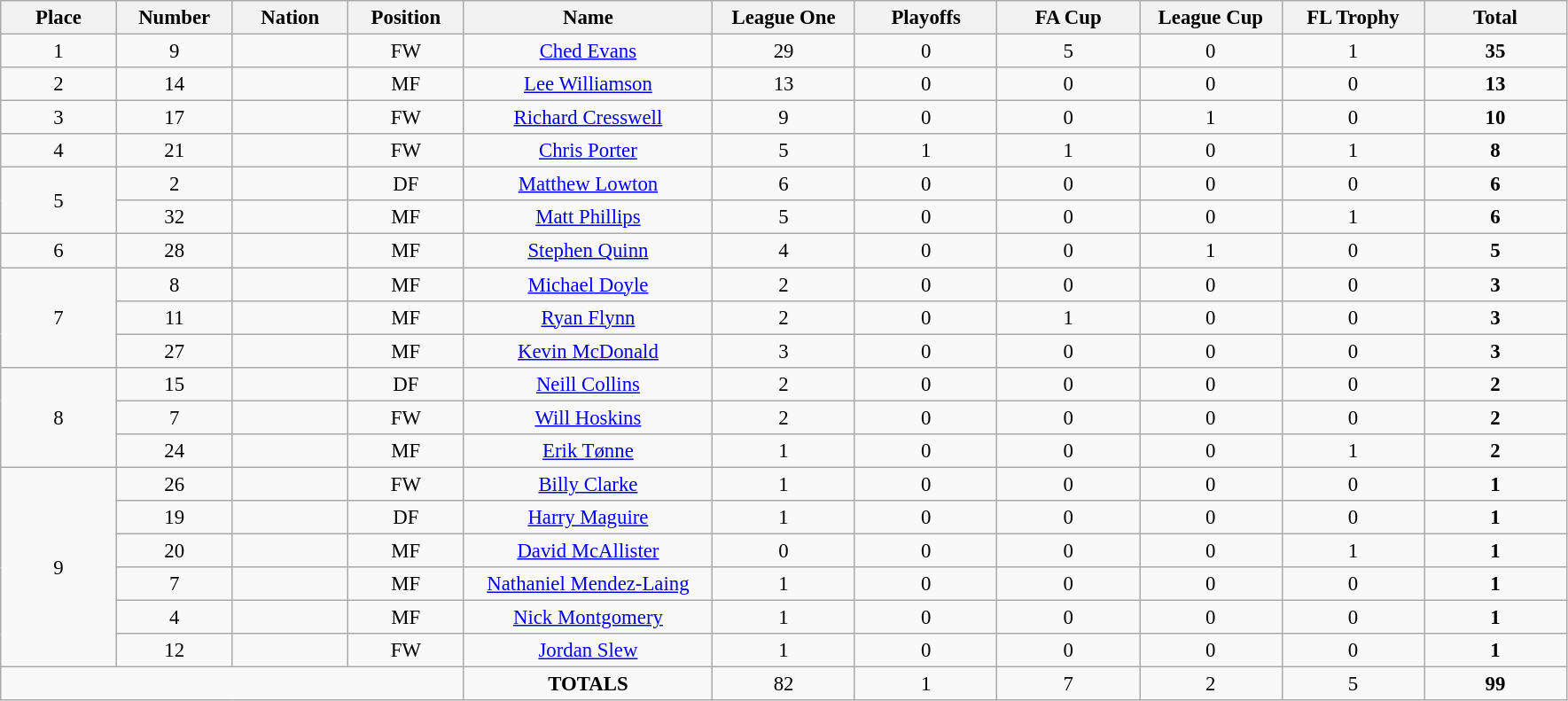<table class="wikitable" style="font-size: 95%; text-align: center;">
<tr>
<th width=80>Place</th>
<th width=80>Number</th>
<th width=80>Nation</th>
<th width=80>Position</th>
<th width=180>Name</th>
<th width=100>League One</th>
<th width=100>Playoffs</th>
<th width=100>FA Cup</th>
<th width=100>League Cup</th>
<th width=100>FL Trophy</th>
<th width=100>Total</th>
</tr>
<tr>
<td>1</td>
<td>9</td>
<td></td>
<td>FW</td>
<td><a href='#'>Ched Evans</a></td>
<td>29</td>
<td>0</td>
<td>5</td>
<td>0</td>
<td>1</td>
<td><strong>35</strong></td>
</tr>
<tr>
<td>2</td>
<td>14</td>
<td></td>
<td>MF</td>
<td><a href='#'>Lee Williamson</a></td>
<td>13</td>
<td>0</td>
<td>0</td>
<td>0</td>
<td>0</td>
<td><strong>13</strong></td>
</tr>
<tr>
<td>3</td>
<td>17</td>
<td></td>
<td>FW</td>
<td><a href='#'>Richard Cresswell</a></td>
<td>9</td>
<td>0</td>
<td>0</td>
<td>1</td>
<td>0</td>
<td><strong>10</strong></td>
</tr>
<tr>
<td>4</td>
<td>21</td>
<td></td>
<td>FW</td>
<td><a href='#'>Chris Porter</a></td>
<td>5</td>
<td>1</td>
<td>1</td>
<td>0</td>
<td>1</td>
<td><strong>8</strong></td>
</tr>
<tr>
<td rowspan="2">5</td>
<td>2</td>
<td></td>
<td>DF</td>
<td><a href='#'>Matthew Lowton</a></td>
<td>6</td>
<td>0</td>
<td>0</td>
<td>0</td>
<td>0</td>
<td><strong>6</strong></td>
</tr>
<tr>
<td>32</td>
<td></td>
<td>MF</td>
<td><a href='#'>Matt Phillips</a></td>
<td>5</td>
<td>0</td>
<td>0</td>
<td>0</td>
<td>1</td>
<td><strong>6</strong></td>
</tr>
<tr>
<td>6</td>
<td>28</td>
<td></td>
<td>MF</td>
<td><a href='#'>Stephen Quinn</a></td>
<td>4</td>
<td>0</td>
<td>0</td>
<td>1</td>
<td>0</td>
<td><strong>5</strong></td>
</tr>
<tr>
<td rowspan="3">7</td>
<td>8</td>
<td></td>
<td>MF</td>
<td><a href='#'>Michael Doyle</a></td>
<td>2</td>
<td>0</td>
<td>0</td>
<td>0</td>
<td>0</td>
<td><strong>3</strong></td>
</tr>
<tr>
<td>11</td>
<td></td>
<td>MF</td>
<td><a href='#'>Ryan Flynn</a></td>
<td>2</td>
<td>0</td>
<td>1</td>
<td>0</td>
<td>0</td>
<td><strong>3</strong></td>
</tr>
<tr>
<td>27</td>
<td></td>
<td>MF</td>
<td><a href='#'>Kevin McDonald</a></td>
<td>3</td>
<td>0</td>
<td>0</td>
<td>0</td>
<td>0</td>
<td><strong>3</strong></td>
</tr>
<tr>
<td rowspan="3">8</td>
<td>15</td>
<td></td>
<td>DF</td>
<td><a href='#'>Neill Collins</a></td>
<td>2</td>
<td>0</td>
<td>0</td>
<td>0</td>
<td>0</td>
<td><strong>2</strong></td>
</tr>
<tr>
<td>7</td>
<td></td>
<td>FW</td>
<td><a href='#'>Will Hoskins</a></td>
<td>2</td>
<td>0</td>
<td>0</td>
<td>0</td>
<td>0</td>
<td><strong>2</strong></td>
</tr>
<tr>
<td>24</td>
<td></td>
<td>MF</td>
<td><a href='#'>Erik Tønne</a></td>
<td>1</td>
<td>0</td>
<td>0</td>
<td>0</td>
<td>1</td>
<td><strong>2</strong></td>
</tr>
<tr>
<td rowspan="6">9</td>
<td>26</td>
<td></td>
<td>FW</td>
<td><a href='#'>Billy Clarke</a></td>
<td>1</td>
<td>0</td>
<td>0</td>
<td>0</td>
<td>0</td>
<td><strong>1</strong></td>
</tr>
<tr>
<td>19</td>
<td></td>
<td>DF</td>
<td><a href='#'>Harry Maguire</a></td>
<td>1</td>
<td>0</td>
<td>0</td>
<td>0</td>
<td>0</td>
<td><strong>1</strong></td>
</tr>
<tr>
<td>20</td>
<td></td>
<td>MF</td>
<td><a href='#'>David McAllister</a></td>
<td>0</td>
<td>0</td>
<td>0</td>
<td>0</td>
<td>1</td>
<td><strong>1</strong></td>
</tr>
<tr>
<td>7</td>
<td></td>
<td>MF</td>
<td><a href='#'>Nathaniel Mendez-Laing</a></td>
<td>1</td>
<td>0</td>
<td>0</td>
<td>0</td>
<td>0</td>
<td><strong>1</strong></td>
</tr>
<tr>
<td>4</td>
<td></td>
<td>MF</td>
<td><a href='#'>Nick Montgomery</a></td>
<td>1</td>
<td>0</td>
<td>0</td>
<td>0</td>
<td>0</td>
<td><strong>1</strong></td>
</tr>
<tr>
<td>12</td>
<td></td>
<td>FW</td>
<td><a href='#'>Jordan Slew</a></td>
<td>1</td>
<td>0</td>
<td>0</td>
<td>0</td>
<td>0</td>
<td><strong>1</strong></td>
</tr>
<tr>
<td colspan="4"></td>
<td><strong>TOTALS</strong></td>
<td>82</td>
<td>1</td>
<td>7</td>
<td>2</td>
<td>5</td>
<td><strong>99</strong></td>
</tr>
</table>
